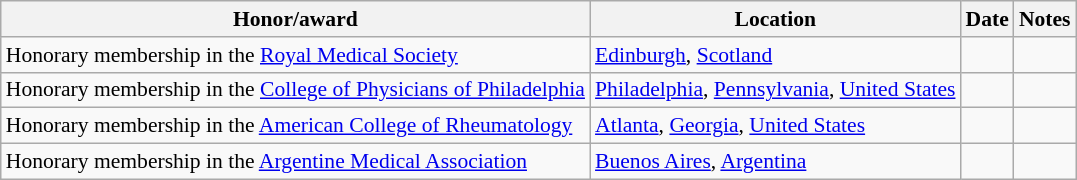<table class="wikitable sortable" style="font-size: 90%;">
<tr>
<th>Honor/award</th>
<th>Location</th>
<th>Date</th>
<th class="unsortable">Notes</th>
</tr>
<tr>
<td>Honorary membership in the <a href='#'>Royal Medical Society</a></td>
<td> <a href='#'>Edinburgh</a>, <a href='#'>Scotland</a></td>
<td align=center></td>
<td></td>
</tr>
<tr>
<td>Honorary membership in the <a href='#'>College of Physicians of Philadelphia</a></td>
<td> <a href='#'>Philadelphia</a>, <a href='#'>Pennsylvania</a>, <a href='#'>United States</a></td>
<td align=center></td>
<td></td>
</tr>
<tr>
<td>Honorary membership in the <a href='#'>American College of Rheumatology</a></td>
<td> <a href='#'>Atlanta</a>, <a href='#'>Georgia</a>, <a href='#'>United States</a></td>
<td align=center></td>
<td></td>
</tr>
<tr>
<td>Honorary membership in the <a href='#'>Argentine Medical Association</a></td>
<td> <a href='#'>Buenos Aires</a>, <a href='#'>Argentina</a></td>
<td align=center></td>
<td></td>
</tr>
</table>
